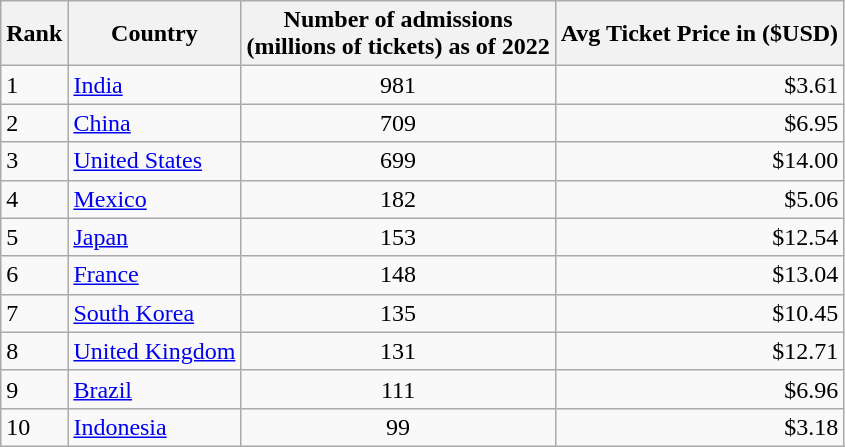<table class="wikitable sortable">
<tr>
<th>Rank</th>
<th>Country</th>
<th>Number of admissions<br>(millions of tickets) as of 2022</th>
<th>Avg Ticket Price in ($USD)</th>
</tr>
<tr>
<td>1</td>
<td> <a href='#'>India</a></td>
<td align="center">981</td>
<td align="right">$3.61</td>
</tr>
<tr>
<td>2</td>
<td> <a href='#'>China</a></td>
<td align="center">709</td>
<td align="right">$6.95</td>
</tr>
<tr>
<td>3</td>
<td> <a href='#'>United States</a></td>
<td align="center">699</td>
<td align="right">$14.00</td>
</tr>
<tr>
<td>4</td>
<td> <a href='#'>Mexico</a></td>
<td align="center">182</td>
<td align="right">$5.06</td>
</tr>
<tr>
<td>5</td>
<td> <a href='#'>Japan</a></td>
<td align="center">153</td>
<td align="right">$12.54</td>
</tr>
<tr>
<td>6</td>
<td> <a href='#'>France</a></td>
<td align="center">148</td>
<td align="right">$13.04</td>
</tr>
<tr>
<td>7</td>
<td> <a href='#'>South Korea</a></td>
<td align="center">135</td>
<td align="right">$10.45</td>
</tr>
<tr>
<td>8</td>
<td> <a href='#'>United Kingdom</a></td>
<td align="center">131</td>
<td align="right">$12.71</td>
</tr>
<tr>
<td>9</td>
<td> <a href='#'>Brazil</a></td>
<td align="center">111</td>
<td align="right">$6.96</td>
</tr>
<tr>
<td>10</td>
<td> <a href='#'>Indonesia</a></td>
<td align="center">99</td>
<td align="right">$3.18</td>
</tr>
</table>
